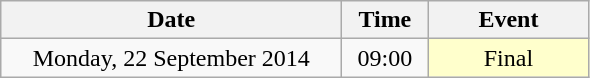<table class = "wikitable" style="text-align:center;">
<tr>
<th width=220>Date</th>
<th width=50>Time</th>
<th width=100>Event</th>
</tr>
<tr>
<td>Monday, 22 September 2014</td>
<td>09:00</td>
<td bgcolor=ffffcc>Final</td>
</tr>
</table>
